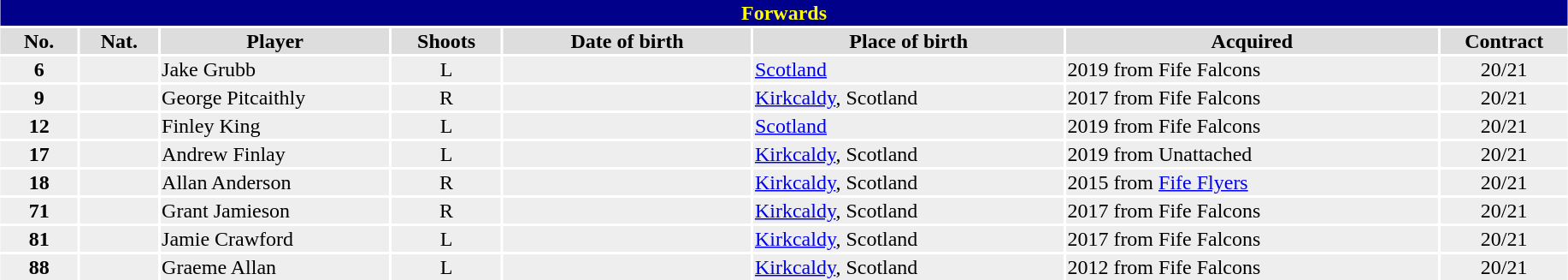<table class="toccolours"  style="width:97%; clear:both; margin:1.5em auto; text-align:center;">
<tr>
<th colspan="11" style="background:darkblue; color:yellow;">Forwards</th>
</tr>
<tr style="background:#ddd;">
<th width=5%>No.</th>
<th width=5%>Nat.</th>
<th !width=22%>Player</th>
<th width=7%>Shoots</th>
<th width=16%>Date of birth</th>
<th width=20%>Place of birth</th>
<th width=24%>Acquired</th>
<td><strong>Contract</strong></td>
</tr>
<tr style="background:#eee;">
<td><strong>6</strong></td>
<td></td>
<td align="left">Jake Grubb</td>
<td>L</td>
<td align="left"></td>
<td align="left"><a href='#'>Scotland</a></td>
<td align="left">2019 from Fife Falcons</td>
<td>20/21</td>
</tr>
<tr style="background:#eee;">
<td><strong>9</strong></td>
<td></td>
<td align="left">George Pitcaithly</td>
<td>R</td>
<td align="left"></td>
<td align="left"><a href='#'>Kirkcaldy</a>, Scotland</td>
<td align="left">2017 from Fife Falcons</td>
<td>20/21</td>
</tr>
<tr style="background:#eee;">
<td><strong>12</strong></td>
<td></td>
<td align="left">Finley King</td>
<td>L</td>
<td align="left"></td>
<td align="left"><a href='#'>Scotland</a></td>
<td align="left">2019 from Fife Falcons</td>
<td>20/21</td>
</tr>
<tr style="background:#eee;">
<td><strong>17</strong></td>
<td></td>
<td align="left">Andrew Finlay</td>
<td>L</td>
<td align="left"></td>
<td align="left"><a href='#'>Kirkcaldy</a>, Scotland</td>
<td align="left">2019 from Unattached</td>
<td>20/21</td>
</tr>
<tr style="background:#eee;">
<td><strong>18</strong></td>
<td></td>
<td align="left">Allan Anderson</td>
<td>R</td>
<td align="left"></td>
<td align="left"><a href='#'>Kirkcaldy</a>, Scotland</td>
<td align="left">2015 from <a href='#'>Fife Flyers</a></td>
<td>20/21</td>
</tr>
<tr style="background:#eee;">
<td><strong>71</strong></td>
<td></td>
<td align="left">Grant Jamieson</td>
<td>R</td>
<td align="left"></td>
<td align="left"><a href='#'>Kirkcaldy</a>, Scotland</td>
<td align="left">2017 from Fife Falcons</td>
<td>20/21</td>
</tr>
<tr style="background:#eee;">
<td><strong>81</strong></td>
<td></td>
<td align="left">Jamie Crawford</td>
<td>L</td>
<td align="left"></td>
<td align="left"><a href='#'>Kirkcaldy</a>, Scotland</td>
<td align="left">2017 from Fife Falcons</td>
<td>20/21</td>
</tr>
<tr style="background:#eee;">
<td><strong>88</strong></td>
<td></td>
<td align="left">Graeme Allan</td>
<td>L</td>
<td align="left"></td>
<td align="left"><a href='#'>Kirkcaldy</a>, Scotland</td>
<td align="left">2012 from Fife Falcons</td>
<td>20/21</td>
</tr>
</table>
